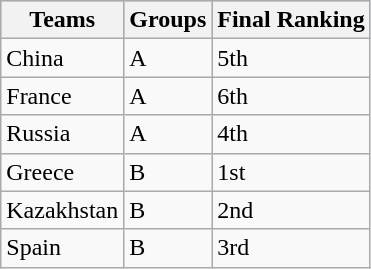<table class="wikitable sortable">
<tr style="background:#b0c4de; text-align:center;">
<th>Teams</th>
<th>Groups</th>
<th>Final Ranking</th>
</tr>
<tr>
<td>China</td>
<td>A</td>
<td>5th</td>
</tr>
<tr>
<td>France</td>
<td>A</td>
<td>6th</td>
</tr>
<tr>
<td>Russia</td>
<td>A</td>
<td>4th</td>
</tr>
<tr>
<td>Greece</td>
<td>B</td>
<td>1st</td>
</tr>
<tr>
<td>Kazakhstan</td>
<td>B</td>
<td>2nd</td>
</tr>
<tr>
<td>Spain</td>
<td>B</td>
<td>3rd</td>
</tr>
</table>
